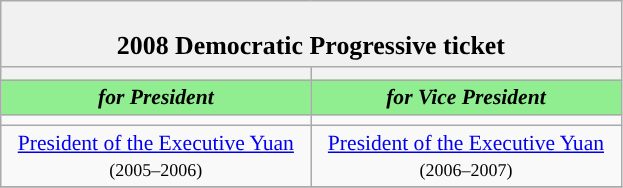<table class="wikitable" style="font-size:90%; text-align:center;">
<tr>
<td colspan="28" style="background:#f1f1f1;"><br><big><strong>2008 Democratic Progressive ticket</strong></big></td>
</tr>
<tr>
<th style="width:3em; font-size:135%; background:"></th>
<th style="width:3em; font-size:135%; background:"></th>
</tr>
<tr style="color:#000; font-size:100%; background:lightgreen;">
<td style="width:3em; width:200px;"><strong><em>for President</em></strong></td>
<td style="width:3em; width:200px;"><strong><em>for Vice President</em></strong></td>
</tr>
<tr>
<td></td>
<td></td>
</tr>
<tr>
<td><a href='#'>President of the Executive Yuan</a><br><small>(2005–2006)</small></td>
<td><a href='#'>President of the Executive Yuan</a><br><small>(2006–2007)</small></td>
</tr>
<tr>
</tr>
</table>
